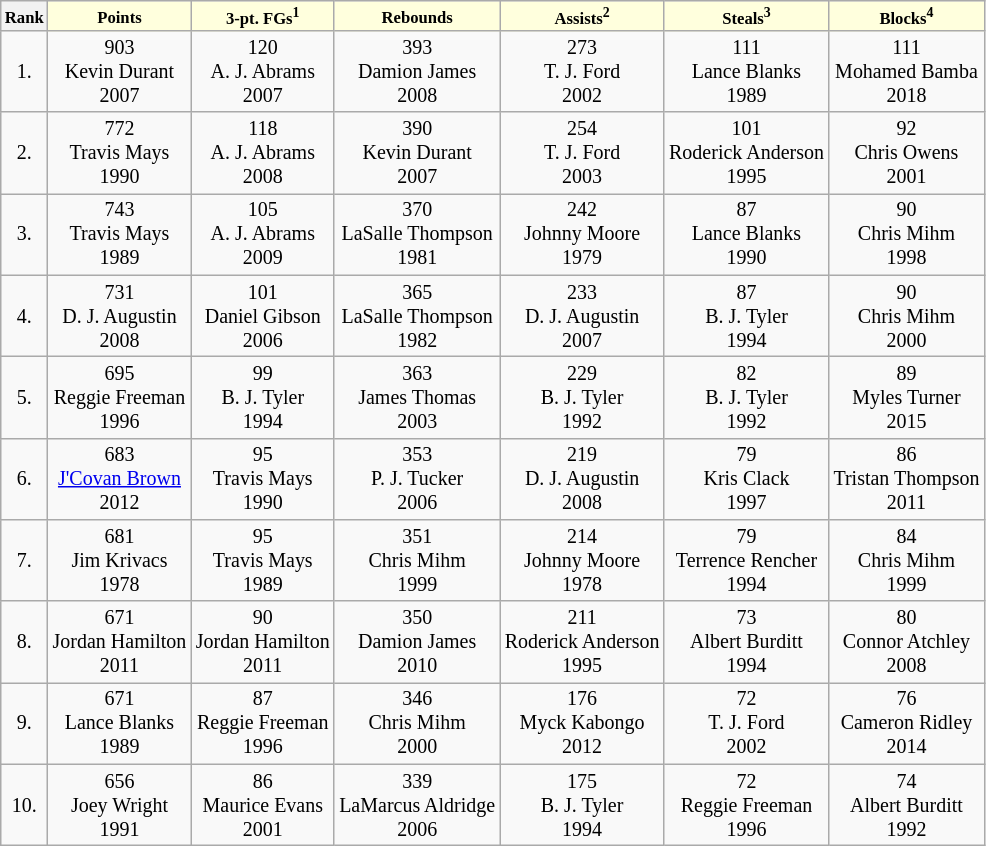<table class="wikitable mw-collapsible" style="text-align:center; font-size:smaller;">
<tr style="text-align:center; font-size:smaller;">
<th>Rank</th>
<th style="background: #ffffdd;">Points</th>
<th style="background: #ffffdd;">3-pt. FGs<sup>1</sup></th>
<th style="background: #ffffdd;">Rebounds</th>
<th style="background: #ffffdd;">Assists<sup>2</sup></th>
<th style="background: #ffffdd;">Steals<sup>3</sup></th>
<th style="background: #ffffdd;">Blocks<sup>4</sup></th>
</tr>
<tr style="text-align:center;">
<td>1.</td>
<td>903<br>Kevin Durant<br>2007</td>
<td>120<br>A. J. Abrams<br>2007</td>
<td>393<br>Damion James<br>2008</td>
<td>273<br>T. J. Ford<br>2002</td>
<td>111<br>Lance Blanks<br>1989</td>
<td>111<br>Mohamed Bamba<br>2018</td>
</tr>
<tr style="text-align:center;">
<td>2.</td>
<td>772<br>Travis Mays<br>1990</td>
<td>118<br>A. J. Abrams<br>2008</td>
<td>390<br>Kevin Durant<br>2007</td>
<td>254<br>T. J. Ford<br>2003</td>
<td>101<br>Roderick Anderson<br>1995</td>
<td>92<br>Chris Owens<br>2001</td>
</tr>
<tr style="text-align:center;">
<td>3.</td>
<td>743<br>Travis Mays<br>1989</td>
<td>105<br>A. J. Abrams<br>2009</td>
<td>370<br>LaSalle Thompson<br>1981</td>
<td>242<br>Johnny Moore<br>1979</td>
<td>87<br>Lance Blanks<br>1990</td>
<td>90<br>Chris Mihm<br>1998</td>
</tr>
<tr style="text-align:center;">
<td>4.</td>
<td>731<br>D. J. Augustin<br>2008</td>
<td>101<br>Daniel Gibson<br>2006</td>
<td>365<br>LaSalle Thompson<br>1982</td>
<td>233<br>D. J. Augustin<br>2007</td>
<td>87<br>B. J. Tyler<br>1994</td>
<td>90<br>Chris Mihm<br>2000</td>
</tr>
<tr style="text-align:center;">
<td>5.</td>
<td>695<br>Reggie Freeman<br>1996</td>
<td>99<br>B. J. Tyler<br>1994</td>
<td>363<br>James Thomas<br>2003</td>
<td>229<br>B. J. Tyler<br>1992</td>
<td>82<br>B. J. Tyler<br>1992</td>
<td>89<br>Myles Turner<br>2015</td>
</tr>
<tr style="text-align:center;">
<td>6.</td>
<td>683<br><a href='#'>J'Covan Brown</a><br>2012</td>
<td>95<br>Travis Mays<br>1990</td>
<td>353<br>P. J. Tucker<br>2006</td>
<td>219<br>D. J. Augustin<br>2008</td>
<td>79<br>Kris Clack<br>1997</td>
<td>86<br>Tristan Thompson<br>2011</td>
</tr>
<tr style="text-align:center;">
<td>7.</td>
<td>681<br>Jim Krivacs<br>1978</td>
<td>95<br>Travis Mays<br>1989</td>
<td>351<br>Chris Mihm<br>1999</td>
<td>214<br>Johnny Moore<br>1978</td>
<td>79<br>Terrence Rencher<br>1994</td>
<td>84<br>Chris Mihm<br>1999</td>
</tr>
<tr style="text-align:center;">
<td>8.</td>
<td>671<br>Jordan Hamilton<br>2011</td>
<td>90<br>Jordan Hamilton<br>2011</td>
<td>350<br>Damion James<br>2010</td>
<td>211<br>Roderick Anderson<br>1995</td>
<td>73<br>Albert Burditt<br>1994</td>
<td>80<br>Connor Atchley<br>2008</td>
</tr>
<tr style="text-align:center;">
<td>9.</td>
<td>671<br>Lance Blanks<br>1989</td>
<td>87<br>Reggie Freeman<br>1996</td>
<td>346<br>Chris Mihm<br>2000</td>
<td>176<br>Myck Kabongo<br>2012</td>
<td>72<br>T. J. Ford<br>2002</td>
<td>76<br>Cameron Ridley<br>2014</td>
</tr>
<tr style="text-align:center;">
<td>10.</td>
<td>656<br>Joey Wright<br>1991</td>
<td>86<br>Maurice Evans<br>2001</td>
<td>339<br>LaMarcus Aldridge<br>2006</td>
<td>175<br>B. J. Tyler<br>1994</td>
<td>72<br>Reggie Freeman<br>1996</td>
<td>74<br>Albert Burditt<br>1992</td>
</tr>
</table>
